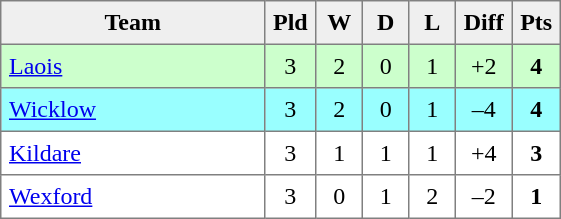<table style=border-collapse:collapse border=1 cellspacing=0 cellpadding=5>
<tr align=center bgcolor=#efefef>
<th width=165>Team</th>
<th width=20>Pld</th>
<th width=20>W</th>
<th width=20>D</th>
<th width=20>L</th>
<th width=20>Diff</th>
<th width=20>Pts</th>
</tr>
<tr align=center style="background:#cfc;">
<td style="text-align:left;"> <a href='#'>Laois</a></td>
<td>3</td>
<td>2</td>
<td>0</td>
<td>1</td>
<td>+2</td>
<td><strong>4</strong></td>
</tr>
<tr align=center style="background:#99FFFF;">
<td style="text-align:left;"> <a href='#'>Wicklow</a></td>
<td>3</td>
<td>2</td>
<td>0</td>
<td>1</td>
<td>–4</td>
<td><strong>4</strong></td>
</tr>
<tr align=center>
<td style="text-align:left;"> <a href='#'>Kildare</a></td>
<td>3</td>
<td>1</td>
<td>1</td>
<td>1</td>
<td>+4</td>
<td><strong>3</strong></td>
</tr>
<tr align=center>
<td style="text-align:left;"> <a href='#'>Wexford</a></td>
<td>3</td>
<td>0</td>
<td>1</td>
<td>2</td>
<td>–2</td>
<td><strong>1</strong></td>
</tr>
</table>
